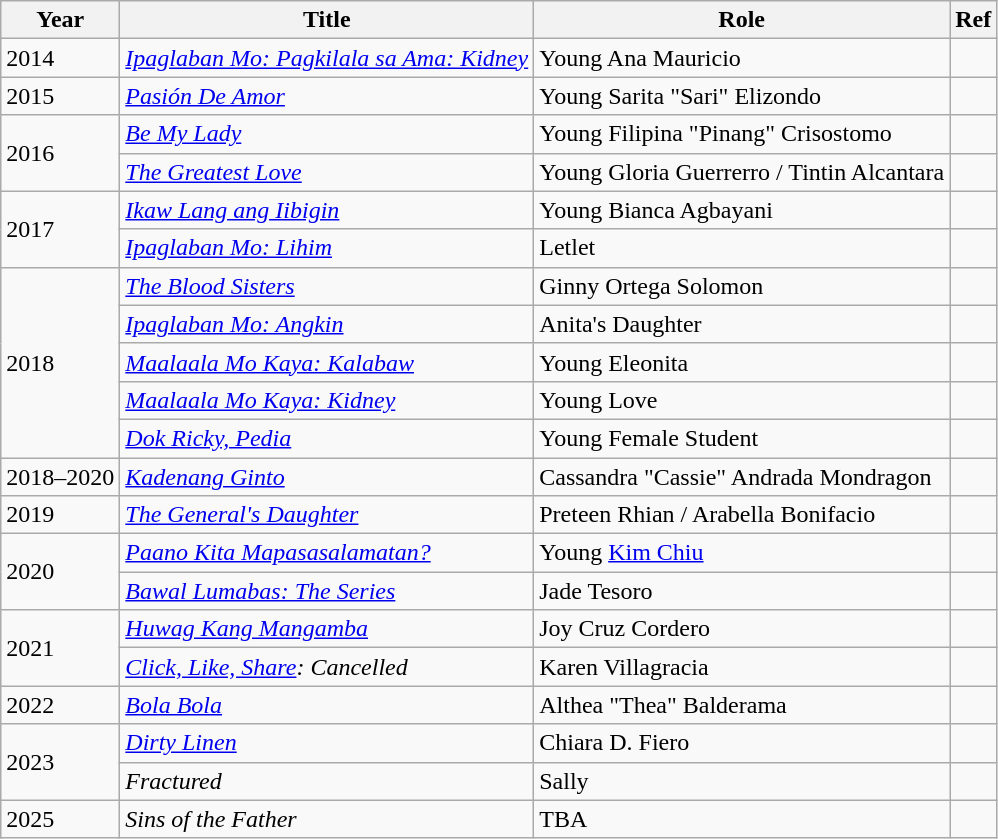<table class="wikitable sortable">
<tr>
<th>Year</th>
<th>Title</th>
<th>Role</th>
<th>Ref</th>
</tr>
<tr>
<td>2014</td>
<td><em><a href='#'>Ipaglaban Mo: Pagkilala sa Ama: Kidney</a></em></td>
<td>Young Ana Mauricio</td>
<td></td>
</tr>
<tr>
<td>2015</td>
<td><em><a href='#'>Pasión De Amor</a></em></td>
<td>Young Sarita "Sari" Elizondo</td>
<td></td>
</tr>
<tr>
<td rowspan="2">2016</td>
<td><em><a href='#'>Be My Lady</a></em></td>
<td>Young Filipina "Pinang" Crisostomo</td>
<td></td>
</tr>
<tr>
<td><em><a href='#'>The Greatest Love</a></em></td>
<td>Young Gloria Guerrerro / Tintin Alcantara</td>
<td></td>
</tr>
<tr>
<td rowspan="2">2017</td>
<td><em><a href='#'>Ikaw Lang ang Iibigin</a></em></td>
<td>Young Bianca Agbayani</td>
<td></td>
</tr>
<tr>
<td><em><a href='#'>Ipaglaban Mo: Lihim</a></em></td>
<td>Letlet</td>
<td></td>
</tr>
<tr>
<td rowspan="5">2018</td>
<td><em><a href='#'>The Blood Sisters</a></em></td>
<td>Ginny Ortega Solomon</td>
<td></td>
</tr>
<tr>
<td><em><a href='#'>Ipaglaban Mo: Angkin</a></em></td>
<td>Anita's Daughter</td>
<td></td>
</tr>
<tr>
<td><em><a href='#'>Maalaala Mo Kaya: Kalabaw</a></em></td>
<td>Young Eleonita</td>
<td></td>
</tr>
<tr>
<td><em><a href='#'>Maalaala Mo Kaya: Kidney</a></em></td>
<td>Young Love</td>
<td></td>
</tr>
<tr>
<td><em><a href='#'>Dok Ricky, Pedia</a></em></td>
<td>Young Female Student</td>
<td></td>
</tr>
<tr>
<td>2018–2020</td>
<td><em><a href='#'>Kadenang Ginto</a></em></td>
<td>Cassandra "Cassie" Andrada Mondragon</td>
<td></td>
</tr>
<tr>
<td>2019</td>
<td><em><a href='#'>The General's Daughter</a></em></td>
<td>Preteen Rhian / Arabella Bonifacio</td>
<td></td>
</tr>
<tr>
<td rowspan="2">2020</td>
<td><em><a href='#'>Paano Kita Mapasasalamatan?</a></em></td>
<td>Young <a href='#'>Kim Chiu</a></td>
<td></td>
</tr>
<tr>
<td><em><a href='#'>Bawal Lumabas: The Series</a></em></td>
<td>Jade Tesoro</td>
<td></td>
</tr>
<tr>
<td rowspan="2">2021</td>
<td><em><a href='#'>Huwag Kang Mangamba</a></em></td>
<td>Joy Cruz Cordero</td>
<td></td>
</tr>
<tr>
<td><em><a href='#'>Click, Like, Share</a>: Cancelled</em></td>
<td>Karen Villagracia</td>
<td></td>
</tr>
<tr>
<td>2022</td>
<td><em><a href='#'>Bola Bola</a></em></td>
<td>Althea "Thea" Balderama</td>
<td></td>
</tr>
<tr>
<td rowspan="2">2023</td>
<td><em><a href='#'>Dirty Linen</a></em></td>
<td>Chiara D. Fiero</td>
<td></td>
</tr>
<tr>
<td><em>Fractured</em></td>
<td>Sally</td>
<td></td>
</tr>
<tr>
<td>2025</td>
<td><em>Sins of the Father</em></td>
<td>TBA</td>
<td></td>
</tr>
</table>
